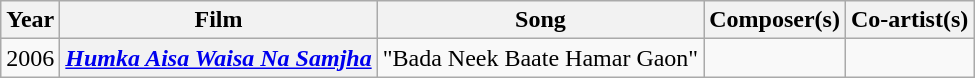<table class="wikitable">
<tr>
<th>Year</th>
<th>Film</th>
<th>Song</th>
<th>Composer(s)</th>
<th>Co-artist(s)</th>
</tr>
<tr>
<td>2006</td>
<th><em><a href='#'>Humka Aisa Waisa Na Samjha</a></em></th>
<td>"Bada Neek Baate Hamar Gaon"</td>
<td></td>
<td></td>
</tr>
</table>
